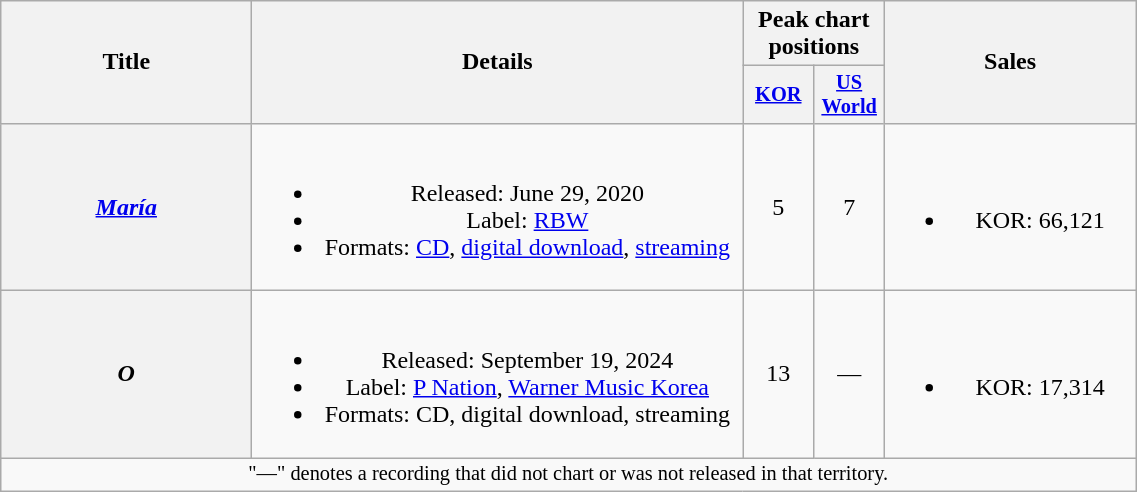<table class="wikitable plainrowheaders" style="text-align:center;">
<tr>
<th rowspan="2" style="width:10em;">Title</th>
<th rowspan="2" style="width:20em;">Details</th>
<th scope="col" style="width:5em;" colspan="2">Peak chart positions</th>
<th rowspan="2" style="width:10em;">Sales</th>
</tr>
<tr>
<th scope="col" style="width:3em;font-size:85%;"><a href='#'>KOR</a><br></th>
<th scope="col" style="width:3em;font-size:85%;"><a href='#'>US World</a><br></th>
</tr>
<tr>
<th scope="row"><em><a href='#'>María</a></em></th>
<td><br><ul><li>Released: June 29, 2020</li><li>Label: <a href='#'>RBW</a></li><li>Formats: <a href='#'>CD</a>, <a href='#'>digital download</a>, <a href='#'>streaming</a></li></ul></td>
<td>5</td>
<td>7</td>
<td><br><ul><li>KOR: 66,121</li></ul></td>
</tr>
<tr>
<th scope="row"><em>O</em></th>
<td><br><ul><li>Released: September 19, 2024</li><li>Label: <a href='#'>P Nation</a>, <a href='#'>Warner Music Korea</a></li><li>Formats: CD, digital download, streaming</li></ul></td>
<td>13</td>
<td>—</td>
<td><br><ul><li>KOR: 17,314</li></ul></td>
</tr>
<tr>
<td colspan="15" style="font-size:85%">"—" denotes a recording that did not chart or was not released in that territory.</td>
</tr>
</table>
